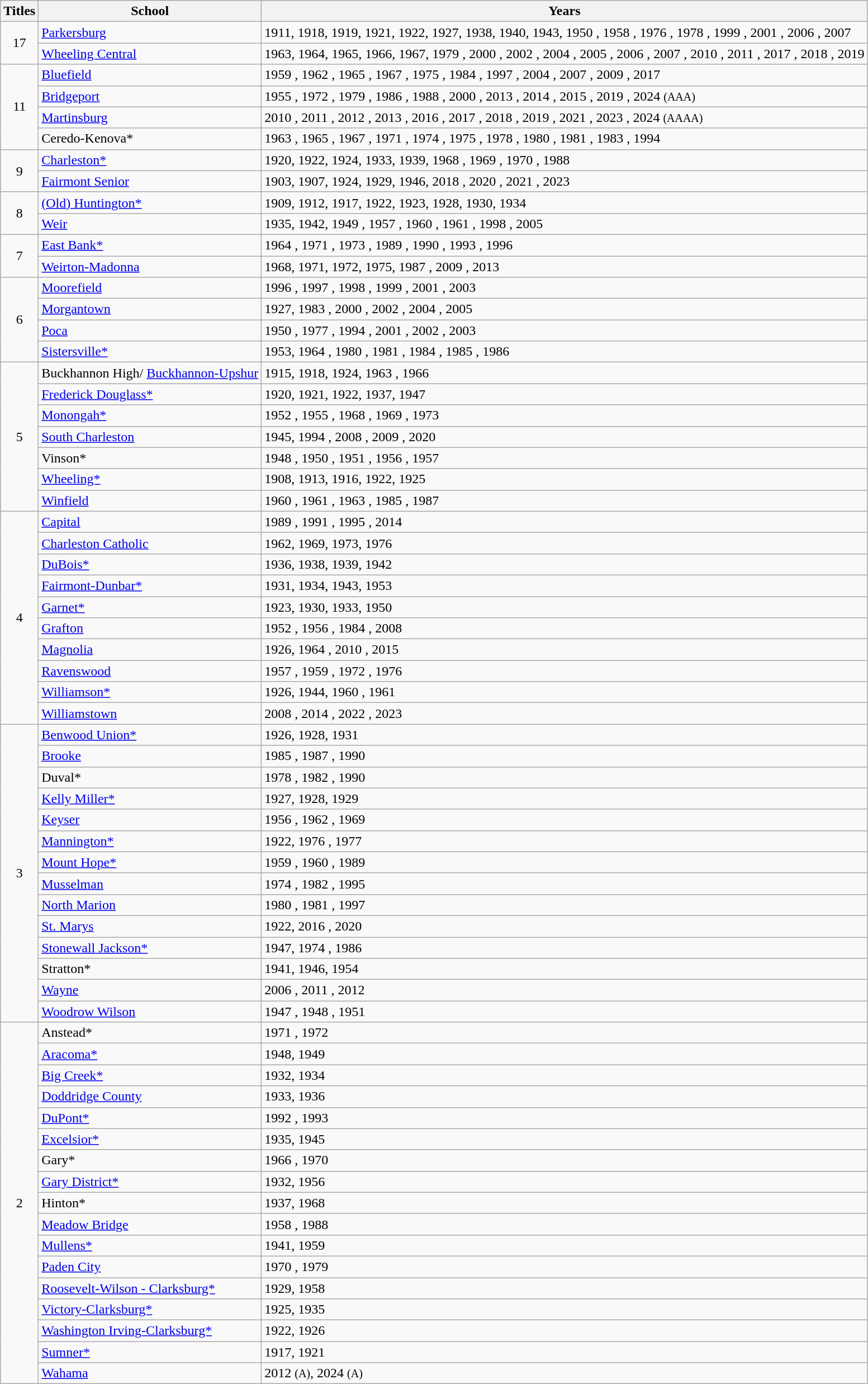<table class="wikitable">
<tr>
<th>Titles</th>
<th>School</th>
<th>Years</th>
</tr>
<tr>
<td rowspan=2 style="text-align: center;">17</td>
<td><a href='#'>Parkersburg</a></td>
<td>1911, 1918, 1919, 1921, 1922, 1927, 1938, 1940, 1943, 1950 , 1958 , 1976 , 1978 , 1999 , 2001 , 2006 , 2007 </td>
</tr>
<tr>
<td><a href='#'>Wheeling Central</a></td>
<td>1963, 1964, 1965, 1966, 1967, 1979 , 2000 , 2002 , 2004 , 2005 , 2006 , 2007 , 2010 , 2011 , 2017 , 2018 , 2019 </td>
</tr>
<tr>
<td rowspan="4" style="text-align: center;">11</td>
<td><a href='#'>Bluefield</a></td>
<td>1959 , 1962 , 1965 , 1967 , 1975 , 1984 , 1997 , 2004 , 2007 , 2009 , 2017 </td>
</tr>
<tr>
<td><a href='#'>Bridgeport</a></td>
<td>1955 , 1972 , 1979 , 1986 , 1988 , 2000 , 2013 , 2014 , 2015 , 2019 , 2024 <small>(AAA)</small></td>
</tr>
<tr>
<td><a href='#'>Martinsburg</a></td>
<td>2010 , 2011 , 2012 , 2013 , 2016 , 2017 , 2018 , 2019 , 2021 , 2023 , 2024 <small>(AAAA)</small></td>
</tr>
<tr>
<td>Ceredo-Kenova*</td>
<td>1963 , 1965 , 1967 , 1971 , 1974 , 1975 , 1978 , 1980 , 1981 , 1983 , 1994 </td>
</tr>
<tr>
<td rowspan="2" style="text-align: center;">9</td>
<td><a href='#'>Charleston*</a></td>
<td>1920, 1922, 1924, 1933, 1939, 1968 , 1969 , 1970 , 1988 </td>
</tr>
<tr>
<td><a href='#'>Fairmont Senior</a></td>
<td>1903, 1907, 1924, 1929, 1946, 2018 , 2020 , 2021 , 2023 </td>
</tr>
<tr>
<td rowspan="2" style="text-align: center;">8</td>
<td><a href='#'>(Old) Huntington*</a></td>
<td>1909, 1912, 1917, 1922, 1923, 1928, 1930, 1934</td>
</tr>
<tr>
<td><a href='#'>Weir</a></td>
<td>1935, 1942, 1949 , 1957 , 1960 , 1961 , 1998 , 2005 </td>
</tr>
<tr>
<td rowspan="2" style="text-align: center;">7</td>
<td><a href='#'>East Bank*</a></td>
<td>1964 , 1971 , 1973 , 1989 , 1990 , 1993 , 1996 </td>
</tr>
<tr>
<td><a href='#'>Weirton-Madonna</a></td>
<td>1968, 1971, 1972, 1975, 1987 , 2009 , 2013 </td>
</tr>
<tr>
<td rowspan=4 style="text-align: center;">6</td>
<td><a href='#'>Moorefield</a></td>
<td>1996 , 1997 , 1998 , 1999 , 2001 , 2003 </td>
</tr>
<tr>
<td><a href='#'>Morgantown</a></td>
<td>1927, 1983 , 2000 , 2002 , 2004 , 2005 </td>
</tr>
<tr>
<td><a href='#'>Poca</a></td>
<td>1950 , 1977 , 1994 , 2001 , 2002 , 2003 </td>
</tr>
<tr>
<td><a href='#'>Sistersville*</a></td>
<td>1953, 1964 , 1980 , 1981 , 1984 , 1985 , 1986 </td>
</tr>
<tr>
<td rowspan=7 style="text-align: center;">5</td>
<td>Buckhannon High/ <a href='#'>Buckhannon-Upshur</a></td>
<td>1915, 1918, 1924, 1963 , 1966 </td>
</tr>
<tr>
<td><a href='#'>Frederick Douglass*</a></td>
<td>1920, 1921, 1922, 1937, 1947</td>
</tr>
<tr>
<td><a href='#'>Monongah*</a></td>
<td>1952 , 1955 , 1968 , 1969 , 1973 </td>
</tr>
<tr>
<td><a href='#'>South Charleston</a></td>
<td>1945, 1994 , 2008 , 2009 , 2020 </td>
</tr>
<tr>
<td>Vinson*</td>
<td>1948 , 1950 , 1951 , 1956 , 1957 </td>
</tr>
<tr>
<td><a href='#'>Wheeling*</a></td>
<td>1908, 1913, 1916, 1922, 1925</td>
</tr>
<tr>
<td><a href='#'>Winfield</a></td>
<td>1960 , 1961 , 1963 , 1985 , 1987 </td>
</tr>
<tr>
<td rowspan="10" style="text-align: center;">4</td>
<td><a href='#'>Capital</a></td>
<td>1989 , 1991 , 1995 , 2014 </td>
</tr>
<tr>
<td><a href='#'>Charleston Catholic</a></td>
<td>1962, 1969, 1973, 1976</td>
</tr>
<tr>
<td><a href='#'>DuBois*</a></td>
<td>1936, 1938, 1939, 1942</td>
</tr>
<tr>
<td><a href='#'>Fairmont-Dunbar*</a></td>
<td>1931, 1934, 1943, 1953</td>
</tr>
<tr>
<td><a href='#'>Garnet*</a></td>
<td>1923, 1930, 1933, 1950</td>
</tr>
<tr>
<td><a href='#'>Grafton</a></td>
<td>1952 , 1956 , 1984 , 2008 </td>
</tr>
<tr>
<td><a href='#'>Magnolia</a></td>
<td>1926, 1964 , 2010 , 2015 </td>
</tr>
<tr>
<td><a href='#'>Ravenswood</a></td>
<td>1957 , 1959 , 1972 , 1976 </td>
</tr>
<tr>
<td><a href='#'>Williamson*</a></td>
<td>1926, 1944, 1960 , 1961 </td>
</tr>
<tr>
<td><a href='#'>Williamstown</a></td>
<td>2008 , 2014 , 2022 , 2023 </td>
</tr>
<tr>
<td rowspan="14" style="text-align: center;">3</td>
<td><a href='#'>Benwood Union*</a></td>
<td>1926, 1928, 1931</td>
</tr>
<tr>
<td><a href='#'>Brooke</a></td>
<td>1985 , 1987 , 1990 </td>
</tr>
<tr>
<td>Duval*</td>
<td>1978 , 1982 , 1990 </td>
</tr>
<tr>
<td><a href='#'>Kelly Miller*</a></td>
<td>1927, 1928, 1929</td>
</tr>
<tr>
<td><a href='#'>Keyser</a></td>
<td>1956 , 1962 , 1969 </td>
</tr>
<tr>
<td><a href='#'>Mannington*</a></td>
<td>1922, 1976 , 1977 </td>
</tr>
<tr>
<td><a href='#'>Mount Hope*</a></td>
<td>1959 , 1960 , 1989 </td>
</tr>
<tr>
<td><a href='#'>Musselman</a></td>
<td>1974 , 1982 , 1995 </td>
</tr>
<tr>
<td><a href='#'>North Marion</a></td>
<td>1980 , 1981 , 1997 </td>
</tr>
<tr>
<td><a href='#'>St. Marys</a></td>
<td>1922, 2016 , 2020 </td>
</tr>
<tr>
<td><a href='#'>Stonewall Jackson*</a></td>
<td>1947, 1974 , 1986 </td>
</tr>
<tr>
<td>Stratton*</td>
<td>1941, 1946, 1954</td>
</tr>
<tr>
<td><a href='#'>Wayne</a></td>
<td>2006 , 2011 , 2012 </td>
</tr>
<tr>
<td><a href='#'>Woodrow Wilson</a></td>
<td>1947 , 1948 , 1951 </td>
</tr>
<tr>
<td rowspan="17" style="text-align: center;">2</td>
<td>Anstead*</td>
<td>1971 , 1972 </td>
</tr>
<tr>
<td><a href='#'>Aracoma*</a></td>
<td>1948, 1949</td>
</tr>
<tr>
<td><a href='#'>Big Creek*</a></td>
<td>1932, 1934</td>
</tr>
<tr>
<td><a href='#'>Doddridge County</a></td>
<td>1933, 1936</td>
</tr>
<tr>
<td><a href='#'>DuPont*</a></td>
<td>1992 , 1993 </td>
</tr>
<tr>
<td><a href='#'>Excelsior*</a></td>
<td>1935, 1945</td>
</tr>
<tr>
<td>Gary*</td>
<td>1966 , 1970 </td>
</tr>
<tr>
<td><a href='#'>Gary District*</a></td>
<td>1932, 1956</td>
</tr>
<tr>
<td>Hinton*</td>
<td>1937, 1968 </td>
</tr>
<tr>
<td><a href='#'>Meadow Bridge</a></td>
<td>1958 , 1988 </td>
</tr>
<tr>
<td><a href='#'>Mullens*</a></td>
<td>1941, 1959 </td>
</tr>
<tr>
<td><a href='#'>Paden City</a></td>
<td>1970 , 1979 </td>
</tr>
<tr>
<td><a href='#'>Roosevelt-Wilson - Clarksburg*</a></td>
<td>1929, 1958 </td>
</tr>
<tr>
<td><a href='#'>Victory-Clarksburg*</a></td>
<td>1925, 1935</td>
</tr>
<tr>
<td><a href='#'>Washington Irving-Clarksburg*</a></td>
<td>1922, 1926</td>
</tr>
<tr>
<td><a href='#'>Sumner*</a></td>
<td>1917, 1921</td>
</tr>
<tr>
<td><a href='#'>Wahama</a></td>
<td>2012 <small>(A)</small>, 2024 <small>(A)</small></td>
</tr>
</table>
